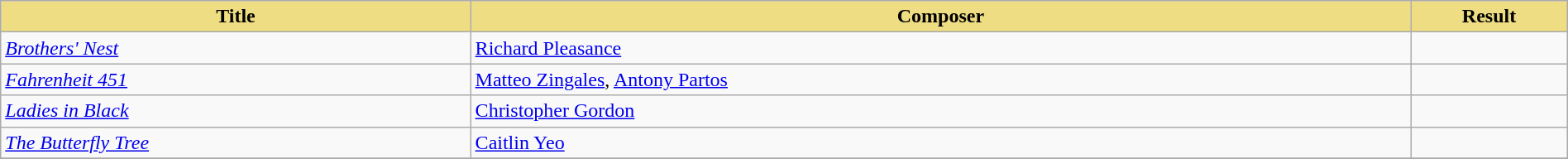<table class="wikitable" width=100%>
<tr>
<th style="width:30%;background:#EEDD82;">Title</th>
<th style="width:60%;background:#EEDD82;">Composer</th>
<th style="width:10%;background:#EEDD82;">Result<br></th>
</tr>
<tr>
<td><em><a href='#'>Brothers' Nest</a></em></td>
<td><a href='#'>Richard Pleasance</a></td>
<td></td>
</tr>
<tr>
<td><em><a href='#'>Fahrenheit 451</a></em></td>
<td><a href='#'>Matteo Zingales</a>, <a href='#'>Antony Partos</a></td>
<td></td>
</tr>
<tr>
<td><em><a href='#'>Ladies in Black</a></em></td>
<td><a href='#'>Christopher Gordon</a></td>
<td></td>
</tr>
<tr>
<td><em><a href='#'>The Butterfly Tree</a></em></td>
<td><a href='#'>Caitlin Yeo</a></td>
<td></td>
</tr>
<tr>
</tr>
</table>
